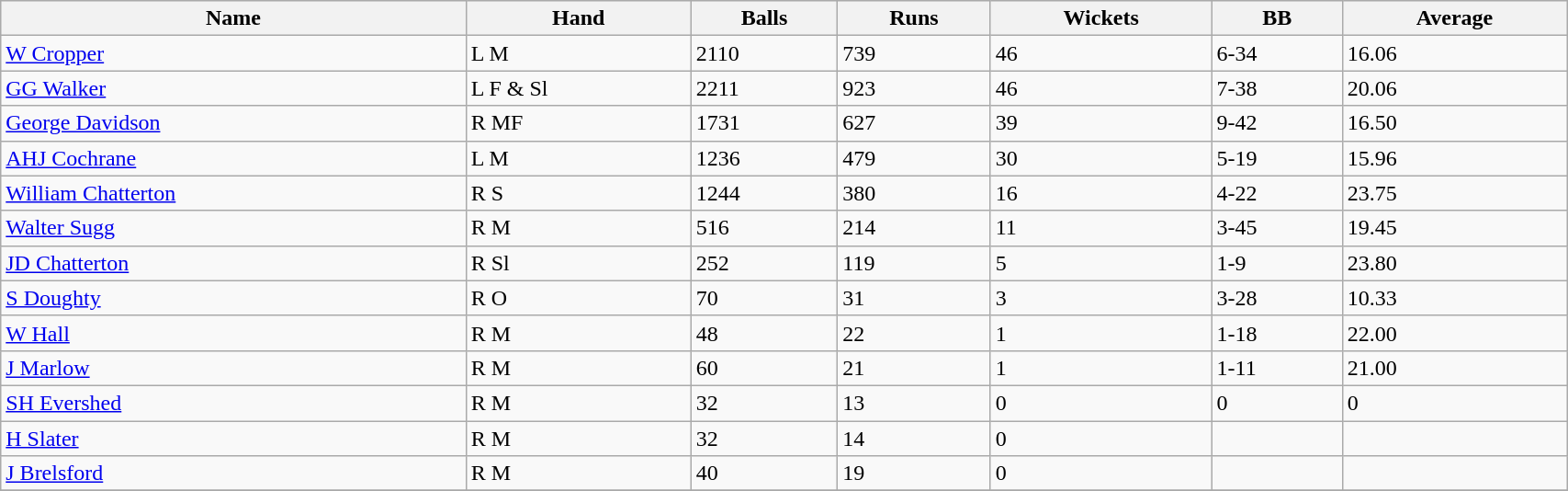<table class="wikitable sortable" width="90%">
<tr bgcolor="#efefef">
<th>Name</th>
<th>Hand</th>
<th>Balls</th>
<th>Runs</th>
<th>Wickets</th>
<th>BB</th>
<th>Average</th>
</tr>
<tr>
<td><a href='#'>W Cropper</a></td>
<td>L M</td>
<td>2110</td>
<td>739</td>
<td>46</td>
<td>6-34</td>
<td>16.06</td>
</tr>
<tr>
<td><a href='#'>GG Walker</a></td>
<td>L F & Sl</td>
<td>2211</td>
<td>923</td>
<td>46</td>
<td>7-38</td>
<td>20.06</td>
</tr>
<tr>
<td><a href='#'>George Davidson</a></td>
<td>R MF</td>
<td>1731</td>
<td>627</td>
<td>39</td>
<td>9-42</td>
<td>16.50</td>
</tr>
<tr>
<td><a href='#'>AHJ Cochrane</a></td>
<td>L M</td>
<td>1236</td>
<td>479</td>
<td>30</td>
<td>5-19</td>
<td>15.96</td>
</tr>
<tr>
<td><a href='#'>William Chatterton</a></td>
<td>R S</td>
<td>1244</td>
<td>380</td>
<td>16</td>
<td>4-22</td>
<td>23.75</td>
</tr>
<tr>
<td><a href='#'>Walter Sugg</a></td>
<td>R M</td>
<td>516</td>
<td>214</td>
<td>11</td>
<td>3-45</td>
<td>19.45</td>
</tr>
<tr>
<td><a href='#'>JD Chatterton</a></td>
<td>R Sl</td>
<td>252</td>
<td>119</td>
<td>5</td>
<td>1-9</td>
<td>23.80</td>
</tr>
<tr>
<td><a href='#'>S Doughty</a></td>
<td>R O</td>
<td>70</td>
<td>31</td>
<td>3</td>
<td>3-28</td>
<td>10.33</td>
</tr>
<tr>
<td><a href='#'>W Hall</a></td>
<td>R M</td>
<td>48</td>
<td>22</td>
<td>1</td>
<td>1-18</td>
<td>22.00</td>
</tr>
<tr>
<td><a href='#'>J Marlow</a></td>
<td>R M</td>
<td>60</td>
<td>21</td>
<td>1</td>
<td>1-11</td>
<td>21.00</td>
</tr>
<tr>
<td><a href='#'>SH Evershed</a></td>
<td>R M</td>
<td>32</td>
<td>13</td>
<td>0</td>
<td>0</td>
<td>0</td>
</tr>
<tr>
<td><a href='#'>H Slater</a></td>
<td>R M</td>
<td>32</td>
<td>14</td>
<td>0</td>
<td></td>
<td></td>
</tr>
<tr>
<td><a href='#'>J Brelsford</a></td>
<td>R M</td>
<td>40</td>
<td>19</td>
<td>0</td>
<td></td>
<td></td>
</tr>
<tr>
</tr>
</table>
